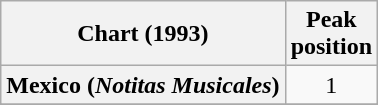<table class="wikitable plainrowheaders" style="text-align:center">
<tr>
<th scope="col">Chart (1993)</th>
<th scope="col">Peak<br> position</th>
</tr>
<tr>
<th scope="row">Mexico (<em>Notitas Musicales</em>)</th>
<td>1</td>
</tr>
<tr>
</tr>
<tr>
</tr>
</table>
